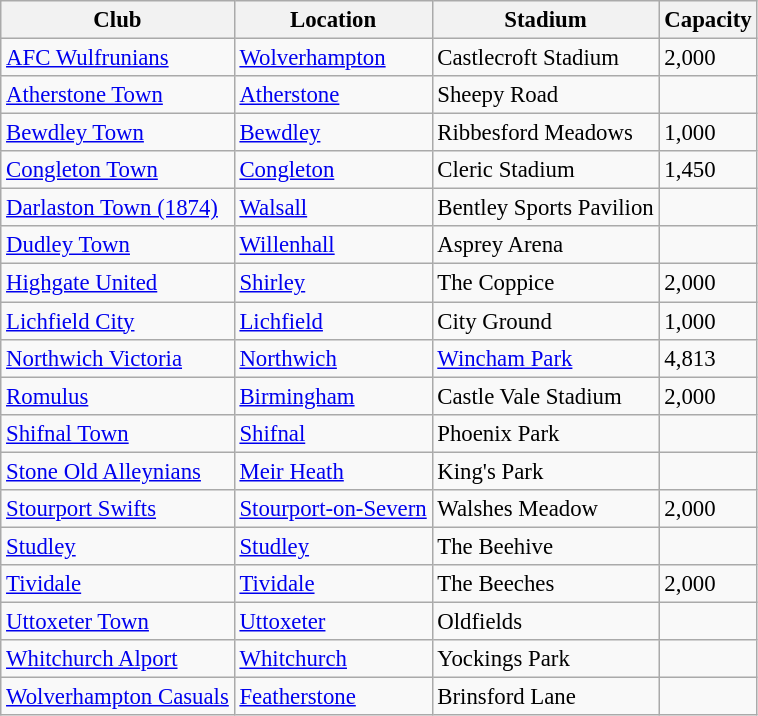<table class="wikitable sortable" style="font-size:95%">
<tr>
<th>Club</th>
<th>Location</th>
<th>Stadium</th>
<th>Capacity</th>
</tr>
<tr>
<td><a href='#'>AFC Wulfrunians</a></td>
<td><a href='#'>Wolverhampton</a></td>
<td>Castlecroft Stadium</td>
<td>2,000</td>
</tr>
<tr>
<td><a href='#'>Atherstone Town</a></td>
<td><a href='#'>Atherstone</a></td>
<td>Sheepy Road</td>
<td></td>
</tr>
<tr>
<td><a href='#'>Bewdley Town</a></td>
<td><a href='#'>Bewdley</a></td>
<td>Ribbesford Meadows</td>
<td>1,000</td>
</tr>
<tr>
<td><a href='#'>Congleton Town</a></td>
<td><a href='#'>Congleton</a></td>
<td>Cleric Stadium</td>
<td>1,450</td>
</tr>
<tr>
<td><a href='#'>Darlaston Town (1874)</a></td>
<td><a href='#'>Walsall</a></td>
<td>Bentley Sports Pavilion</td>
<td></td>
</tr>
<tr>
<td><a href='#'>Dudley Town</a></td>
<td><a href='#'>Willenhall</a></td>
<td>Asprey Arena</td>
<td></td>
</tr>
<tr>
<td><a href='#'>Highgate United</a></td>
<td><a href='#'>Shirley</a></td>
<td>The Coppice</td>
<td>2,000</td>
</tr>
<tr>
<td><a href='#'>Lichfield City</a></td>
<td><a href='#'>Lichfield</a></td>
<td>City Ground</td>
<td>1,000</td>
</tr>
<tr>
<td><a href='#'>Northwich Victoria</a></td>
<td><a href='#'>Northwich</a></td>
<td><a href='#'>Wincham Park</a></td>
<td>4,813</td>
</tr>
<tr>
<td><a href='#'>Romulus</a></td>
<td><a href='#'>Birmingham</a> </td>
<td>Castle Vale Stadium</td>
<td>2,000</td>
</tr>
<tr>
<td><a href='#'>Shifnal Town</a></td>
<td><a href='#'>Shifnal</a></td>
<td>Phoenix Park</td>
<td></td>
</tr>
<tr>
<td><a href='#'>Stone Old Alleynians</a></td>
<td><a href='#'>Meir Heath</a></td>
<td>King's Park</td>
<td></td>
</tr>
<tr>
<td><a href='#'>Stourport Swifts</a></td>
<td><a href='#'>Stourport-on-Severn</a></td>
<td>Walshes Meadow</td>
<td>2,000</td>
</tr>
<tr>
<td><a href='#'>Studley</a></td>
<td><a href='#'>Studley</a></td>
<td>The Beehive</td>
<td></td>
</tr>
<tr>
<td><a href='#'>Tividale</a></td>
<td><a href='#'>Tividale</a></td>
<td>The Beeches</td>
<td>2,000</td>
</tr>
<tr>
<td><a href='#'>Uttoxeter Town</a></td>
<td><a href='#'>Uttoxeter</a></td>
<td>Oldfields</td>
<td></td>
</tr>
<tr>
<td><a href='#'>Whitchurch Alport</a></td>
<td><a href='#'>Whitchurch</a></td>
<td>Yockings Park</td>
<td></td>
</tr>
<tr>
<td><a href='#'>Wolverhampton Casuals</a></td>
<td><a href='#'>Featherstone</a></td>
<td>Brinsford Lane</td>
<td></td>
</tr>
</table>
